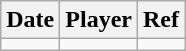<table class="wikitable">
<tr>
<th>Date</th>
<th>Player</th>
<th>Ref</th>
</tr>
<tr>
<td></td>
<td></td>
<td></td>
</tr>
</table>
